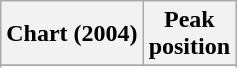<table class="wikitable sortable">
<tr>
<th>Chart (2004)</th>
<th>Peak<br>position</th>
</tr>
<tr>
</tr>
<tr>
</tr>
<tr>
</tr>
<tr>
</tr>
<tr>
</tr>
<tr>
</tr>
</table>
